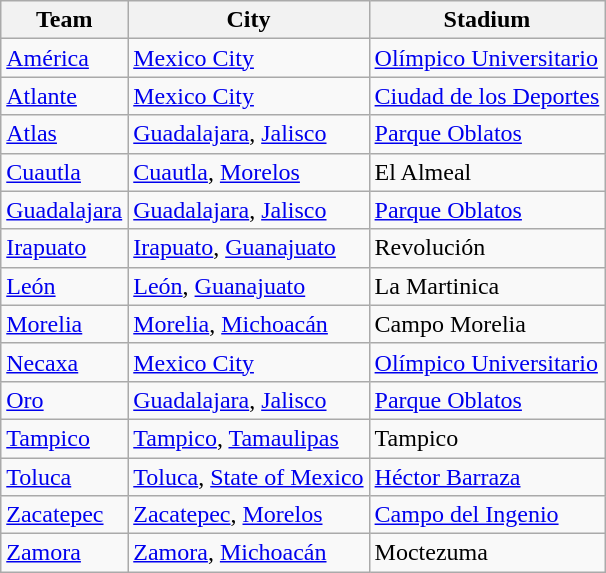<table class="wikitable" class="toccolours sortable">
<tr>
<th>Team</th>
<th>City</th>
<th>Stadium</th>
</tr>
<tr>
<td><a href='#'>América</a></td>
<td><a href='#'>Mexico City</a></td>
<td><a href='#'>Olímpico Universitario</a></td>
</tr>
<tr>
<td><a href='#'>Atlante</a></td>
<td><a href='#'>Mexico City</a></td>
<td><a href='#'>Ciudad de los Deportes</a></td>
</tr>
<tr>
<td><a href='#'>Atlas</a></td>
<td><a href='#'>Guadalajara</a>, <a href='#'>Jalisco</a></td>
<td><a href='#'>Parque Oblatos</a></td>
</tr>
<tr>
<td><a href='#'>Cuautla</a></td>
<td><a href='#'>Cuautla</a>, <a href='#'>Morelos</a></td>
<td>El Almeal</td>
</tr>
<tr>
<td><a href='#'>Guadalajara</a></td>
<td><a href='#'>Guadalajara</a>, <a href='#'>Jalisco</a></td>
<td><a href='#'>Parque Oblatos</a></td>
</tr>
<tr>
<td><a href='#'>Irapuato</a></td>
<td><a href='#'>Irapuato</a>, <a href='#'>Guanajuato</a></td>
<td>Revolución</td>
</tr>
<tr>
<td><a href='#'>León</a></td>
<td><a href='#'>León</a>, <a href='#'>Guanajuato</a></td>
<td>La Martinica</td>
</tr>
<tr>
<td><a href='#'>Morelia</a></td>
<td><a href='#'>Morelia</a>, <a href='#'>Michoacán</a></td>
<td>Campo Morelia</td>
</tr>
<tr>
<td><a href='#'>Necaxa</a></td>
<td><a href='#'>Mexico City</a></td>
<td><a href='#'>Olímpico Universitario</a></td>
</tr>
<tr>
<td><a href='#'>Oro</a></td>
<td><a href='#'>Guadalajara</a>, <a href='#'>Jalisco</a></td>
<td><a href='#'>Parque Oblatos</a></td>
</tr>
<tr>
<td><a href='#'>Tampico</a></td>
<td><a href='#'>Tampico</a>, <a href='#'>Tamaulipas</a></td>
<td>Tampico</td>
</tr>
<tr>
<td><a href='#'>Toluca</a></td>
<td><a href='#'>Toluca</a>, <a href='#'>State of Mexico</a></td>
<td><a href='#'>Héctor Barraza</a></td>
</tr>
<tr>
<td><a href='#'>Zacatepec</a></td>
<td><a href='#'>Zacatepec</a>, <a href='#'>Morelos</a></td>
<td><a href='#'>Campo del Ingenio</a></td>
</tr>
<tr>
<td><a href='#'>Zamora</a></td>
<td><a href='#'>Zamora</a>, <a href='#'>Michoacán</a></td>
<td>Moctezuma</td>
</tr>
</table>
